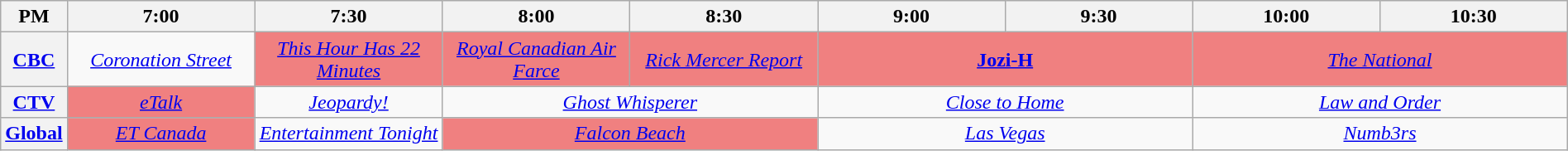<table class="wikitable" width="100%">
<tr>
<th width="4%">PM</th>
<th width="12%">7:00</th>
<th width="12%">7:30</th>
<th width="12%">8:00</th>
<th width="12%">8:30</th>
<th width="12%">9:00</th>
<th width="12%">9:30</th>
<th width="12%">10:00</th>
<th width="12%">10:30</th>
</tr>
<tr align="center">
<th><a href='#'>CBC</a></th>
<td colspan="1" align=center><em><a href='#'>Coronation Street</a></em></td>
<td colspan="1" align=center bgcolor="#F08080"><em><a href='#'>This Hour Has 22 Minutes</a></em></td>
<td colspan="1" align=center bgcolor="#F08080"><em><a href='#'>Royal Canadian Air Farce</a></em></td>
<td colspan="1" align=center bgcolor="#F08080"><em><a href='#'>Rick Mercer Report</a></em></td>
<td colspan="2" align=center bgcolor="#F08080"><strong><a href='#'>Jozi-H</a></strong></td>
<td colspan="2" align=center bgcolor="#F08080"><em><a href='#'>The National</a></em></td>
</tr>
<tr align="center">
<th><a href='#'>CTV</a></th>
<td colspan="1" align=center bgcolor="#F08080"><em><a href='#'>eTalk</a></em></td>
<td colspan="1" align=center><em><a href='#'>Jeopardy!</a></em></td>
<td colspan="2" align=center><em><a href='#'>Ghost Whisperer</a></em></td>
<td colspan="2" align=center><em><a href='#'>Close to Home</a></em></td>
<td colspan="2" align=center><em><a href='#'>Law and Order</a></em></td>
</tr>
<tr align="center">
<th><a href='#'>Global</a></th>
<td colspan="1" align=center bgcolor="#F08080"><em><a href='#'>ET Canada</a></em></td>
<td colspan="1" align=center><em><a href='#'>Entertainment Tonight</a></em></td>
<td colspan="2" align=center bgcolor="#F08080"><em><a href='#'>Falcon Beach</a></em></td>
<td colspan="2" align=center><em><a href='#'>Las Vegas</a></em></td>
<td colspan="2" align=center><em><a href='#'>Numb3rs</a></em></td>
</tr>
</table>
